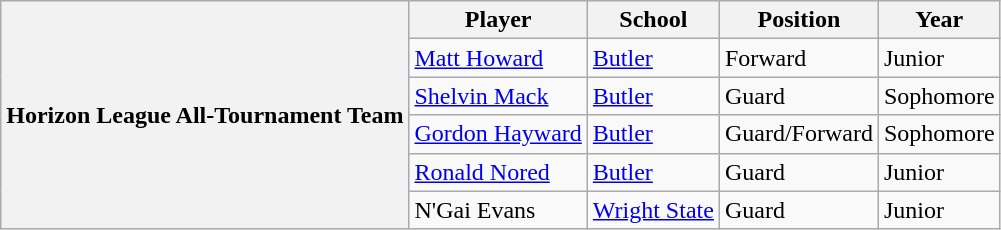<table class="wikitable" border="1">
<tr>
<th rowspan=6 valign=middle>Horizon League All-Tournament Team</th>
<th>Player</th>
<th>School</th>
<th>Position</th>
<th>Year</th>
</tr>
<tr>
<td><a href='#'>Matt Howard</a></td>
<td><a href='#'>Butler</a></td>
<td>Forward</td>
<td>Junior</td>
</tr>
<tr>
<td><a href='#'>Shelvin Mack</a></td>
<td><a href='#'>Butler</a></td>
<td>Guard</td>
<td>Sophomore</td>
</tr>
<tr>
<td><a href='#'>Gordon Hayward</a></td>
<td><a href='#'>Butler</a></td>
<td>Guard/Forward</td>
<td>Sophomore</td>
</tr>
<tr>
<td><a href='#'>Ronald Nored</a></td>
<td><a href='#'>Butler</a></td>
<td>Guard</td>
<td>Junior</td>
</tr>
<tr>
<td>N'Gai Evans</td>
<td><a href='#'>Wright State</a></td>
<td>Guard</td>
<td>Junior</td>
</tr>
</table>
